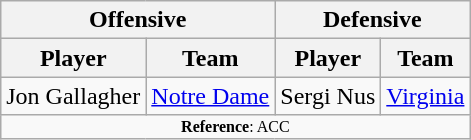<table class="wikitable">
<tr>
<th colspan="2">Offensive</th>
<th colspan="2">Defensive</th>
</tr>
<tr>
<th>Player</th>
<th>Team</th>
<th>Player</th>
<th>Team</th>
</tr>
<tr>
<td>Jon Gallagher</td>
<td><a href='#'>Notre Dame</a></td>
<td>Sergi Nus</td>
<td><a href='#'>Virginia</a></td>
</tr>
<tr>
<td colspan="12"  style="font-size:8pt; text-align:center;"><strong>Reference</strong>: ACC</td>
</tr>
</table>
